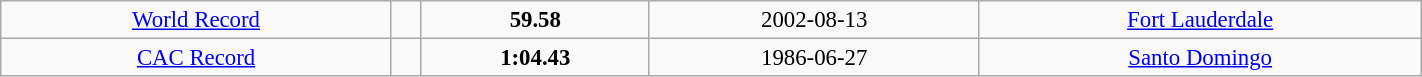<table class="wikitable" style=" text-align:center; font-size:95%;" width="75%">
<tr>
<td><a href='#'>World Record</a></td>
<td></td>
<td><strong>59.58</strong></td>
<td>2002-08-13</td>
<td> <a href='#'>Fort Lauderdale</a></td>
</tr>
<tr>
<td><a href='#'>CAC Record</a></td>
<td></td>
<td><strong>1:04.43</strong></td>
<td>1986-06-27</td>
<td> <a href='#'>Santo Domingo</a></td>
</tr>
</table>
